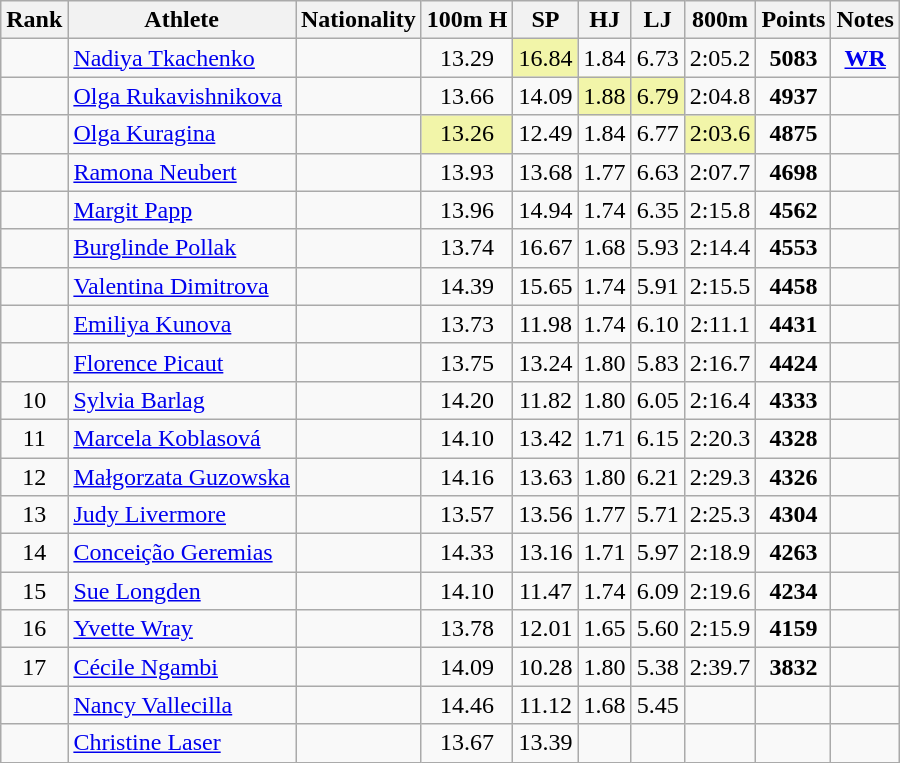<table class="wikitable sortable" style=" text-align:center;">
<tr>
<th>Rank</th>
<th>Athlete</th>
<th>Nationality</th>
<th>100m H</th>
<th>SP</th>
<th>HJ</th>
<th>LJ</th>
<th>800m</th>
<th>Points</th>
<th>Notes</th>
</tr>
<tr>
<td></td>
<td align=left><a href='#'>Nadiya Tkachenko</a></td>
<td align=left></td>
<td>13.29</td>
<td bgcolor=#F2F5A9>16.84</td>
<td>1.84</td>
<td>6.73</td>
<td>2:05.2</td>
<td><strong>5083</strong></td>
<td><strong><a href='#'>WR</a></strong></td>
</tr>
<tr>
<td></td>
<td align=left><a href='#'>Olga Rukavishnikova</a></td>
<td align=left></td>
<td>13.66</td>
<td>14.09</td>
<td bgcolor=#F2F5A9>1.88</td>
<td bgcolor=#F2F5A9>6.79</td>
<td>2:04.8</td>
<td><strong>4937</strong></td>
<td></td>
</tr>
<tr>
<td></td>
<td align=left><a href='#'>Olga Kuragina</a></td>
<td align=left></td>
<td bgcolor=#F2F5A9>13.26</td>
<td>12.49</td>
<td>1.84</td>
<td>6.77</td>
<td bgcolor=#F2F5A9>2:03.6</td>
<td><strong>4875</strong></td>
<td></td>
</tr>
<tr>
<td></td>
<td align=left><a href='#'>Ramona Neubert</a></td>
<td align=left></td>
<td>13.93</td>
<td>13.68</td>
<td>1.77</td>
<td>6.63</td>
<td>2:07.7</td>
<td><strong>4698</strong></td>
<td></td>
</tr>
<tr>
<td></td>
<td align=left><a href='#'>Margit Papp</a></td>
<td align=left></td>
<td>13.96</td>
<td>14.94</td>
<td>1.74</td>
<td>6.35</td>
<td>2:15.8</td>
<td><strong>4562</strong></td>
<td></td>
</tr>
<tr>
<td></td>
<td align=left><a href='#'>Burglinde Pollak</a></td>
<td align=left></td>
<td>13.74</td>
<td>16.67</td>
<td>1.68</td>
<td>5.93</td>
<td>2:14.4</td>
<td><strong>4553</strong></td>
<td></td>
</tr>
<tr>
<td></td>
<td align=left><a href='#'>Valentina Dimitrova</a></td>
<td align=left></td>
<td>14.39</td>
<td>15.65</td>
<td>1.74</td>
<td>5.91</td>
<td>2:15.5</td>
<td><strong>4458</strong></td>
<td></td>
</tr>
<tr>
<td></td>
<td align=left><a href='#'>Emiliya Kunova</a></td>
<td align=left></td>
<td>13.73</td>
<td>11.98</td>
<td>1.74</td>
<td>6.10</td>
<td>2:11.1</td>
<td><strong>4431</strong></td>
<td></td>
</tr>
<tr>
<td></td>
<td align=left><a href='#'>Florence Picaut</a></td>
<td align=left></td>
<td>13.75</td>
<td>13.24</td>
<td>1.80</td>
<td>5.83</td>
<td>2:16.7</td>
<td><strong>4424</strong></td>
<td></td>
</tr>
<tr>
<td>10</td>
<td align=left><a href='#'>Sylvia Barlag</a></td>
<td align=left></td>
<td>14.20</td>
<td>11.82</td>
<td>1.80</td>
<td>6.05</td>
<td>2:16.4</td>
<td><strong>4333</strong></td>
<td></td>
</tr>
<tr>
<td>11</td>
<td align=left><a href='#'>Marcela Koblasová</a></td>
<td align=left></td>
<td>14.10</td>
<td>13.42</td>
<td>1.71</td>
<td>6.15</td>
<td>2:20.3</td>
<td><strong>4328</strong></td>
<td></td>
</tr>
<tr>
<td>12</td>
<td align=left><a href='#'>Małgorzata Guzowska</a></td>
<td align=left></td>
<td>14.16</td>
<td>13.63</td>
<td>1.80</td>
<td>6.21</td>
<td>2:29.3</td>
<td><strong>4326</strong></td>
<td></td>
</tr>
<tr>
<td>13</td>
<td align=left><a href='#'>Judy Livermore</a></td>
<td align=left></td>
<td>13.57</td>
<td>13.56</td>
<td>1.77</td>
<td>5.71</td>
<td>2:25.3</td>
<td><strong>4304</strong></td>
<td></td>
</tr>
<tr>
<td>14</td>
<td align=left><a href='#'>Conceição Geremias</a></td>
<td align=left></td>
<td>14.33</td>
<td>13.16</td>
<td>1.71</td>
<td>5.97</td>
<td>2:18.9</td>
<td><strong>4263</strong></td>
<td></td>
</tr>
<tr>
<td>15</td>
<td align=left><a href='#'>Sue Longden</a></td>
<td align=left></td>
<td>14.10</td>
<td>11.47</td>
<td>1.74</td>
<td>6.09</td>
<td>2:19.6</td>
<td><strong>4234</strong></td>
<td></td>
</tr>
<tr>
<td>16</td>
<td align=left><a href='#'>Yvette Wray</a></td>
<td align=left></td>
<td>13.78</td>
<td>12.01</td>
<td>1.65</td>
<td>5.60</td>
<td>2:15.9</td>
<td><strong>4159</strong></td>
<td></td>
</tr>
<tr>
<td>17</td>
<td align=left><a href='#'>Cécile Ngambi</a></td>
<td align=left></td>
<td>14.09</td>
<td>10.28</td>
<td>1.80</td>
<td>5.38</td>
<td>2:39.7</td>
<td><strong>3832</strong></td>
<td></td>
</tr>
<tr>
<td></td>
<td align=left><a href='#'>Nancy Vallecilla</a></td>
<td align=left></td>
<td>14.46</td>
<td>11.12</td>
<td>1.68</td>
<td>5.45</td>
<td></td>
<td><strong></strong></td>
<td></td>
</tr>
<tr>
<td></td>
<td align=left><a href='#'>Christine Laser</a></td>
<td align=left></td>
<td>13.67</td>
<td>13.39</td>
<td></td>
<td></td>
<td></td>
<td><strong></strong></td>
<td></td>
</tr>
</table>
